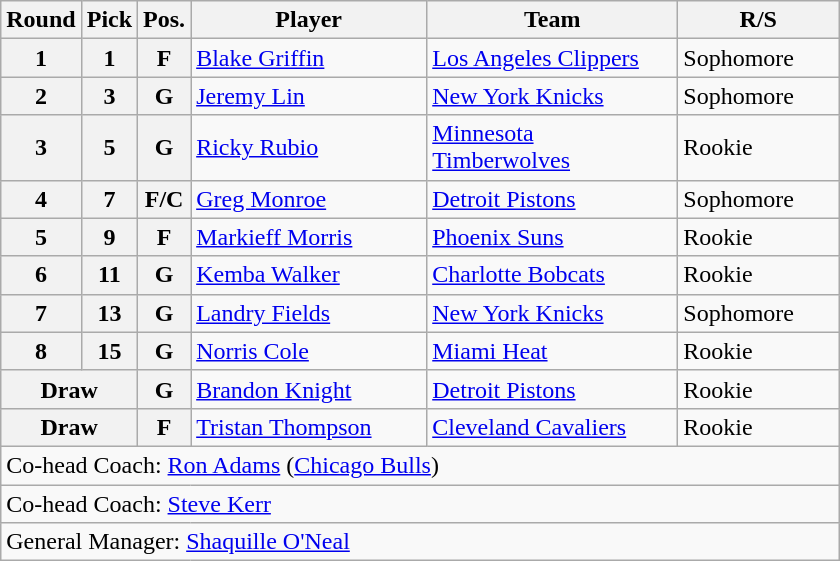<table class="wikitable">
<tr>
<th>Round</th>
<th>Pick</th>
<th>Pos.</th>
<th style="width:150px;">Player</th>
<th width=160>Team</th>
<th width=100>R/S</th>
</tr>
<tr>
<th>1</th>
<th>1</th>
<th>F</th>
<td><a href='#'>Blake Griffin</a></td>
<td><a href='#'>Los Angeles Clippers</a></td>
<td>Sophomore</td>
</tr>
<tr>
<th>2</th>
<th>3</th>
<th>G</th>
<td><a href='#'>Jeremy Lin</a></td>
<td><a href='#'>New York Knicks</a></td>
<td>Sophomore</td>
</tr>
<tr>
<th>3</th>
<th>5</th>
<th>G</th>
<td><a href='#'>Ricky Rubio</a></td>
<td><a href='#'>Minnesota Timberwolves</a></td>
<td>Rookie</td>
</tr>
<tr>
<th>4</th>
<th>7</th>
<th>F/C</th>
<td><a href='#'>Greg Monroe</a></td>
<td><a href='#'>Detroit Pistons</a></td>
<td>Sophomore</td>
</tr>
<tr>
<th>5</th>
<th>9</th>
<th>F</th>
<td><a href='#'>Markieff Morris</a></td>
<td><a href='#'>Phoenix Suns</a></td>
<td>Rookie</td>
</tr>
<tr>
<th>6</th>
<th>11</th>
<th>G</th>
<td><a href='#'>Kemba Walker</a></td>
<td><a href='#'>Charlotte Bobcats</a></td>
<td>Rookie</td>
</tr>
<tr>
<th>7</th>
<th>13</th>
<th>G</th>
<td><a href='#'>Landry Fields</a></td>
<td><a href='#'>New York Knicks</a></td>
<td>Sophomore</td>
</tr>
<tr>
<th>8</th>
<th>15</th>
<th>G</th>
<td><a href='#'>Norris Cole</a></td>
<td><a href='#'>Miami Heat</a></td>
<td>Rookie</td>
</tr>
<tr>
<th !scope="col" colspan="2">Draw</th>
<th>G</th>
<td><a href='#'>Brandon Knight</a></td>
<td><a href='#'>Detroit Pistons</a></td>
<td>Rookie</td>
</tr>
<tr>
<th !scope="col" colspan="2">Draw</th>
<th>F</th>
<td><a href='#'>Tristan Thompson</a></td>
<td><a href='#'>Cleveland Cavaliers</a></td>
<td>Rookie</td>
</tr>
<tr>
<td colspan="6">Co-head Coach: <a href='#'>Ron Adams</a> (<a href='#'>Chicago Bulls</a>)</td>
</tr>
<tr>
<td colspan="6">Co-head Coach: <a href='#'>Steve Kerr</a></td>
</tr>
<tr>
<td colspan="6">General Manager: <a href='#'>Shaquille O'Neal</a></td>
</tr>
</table>
